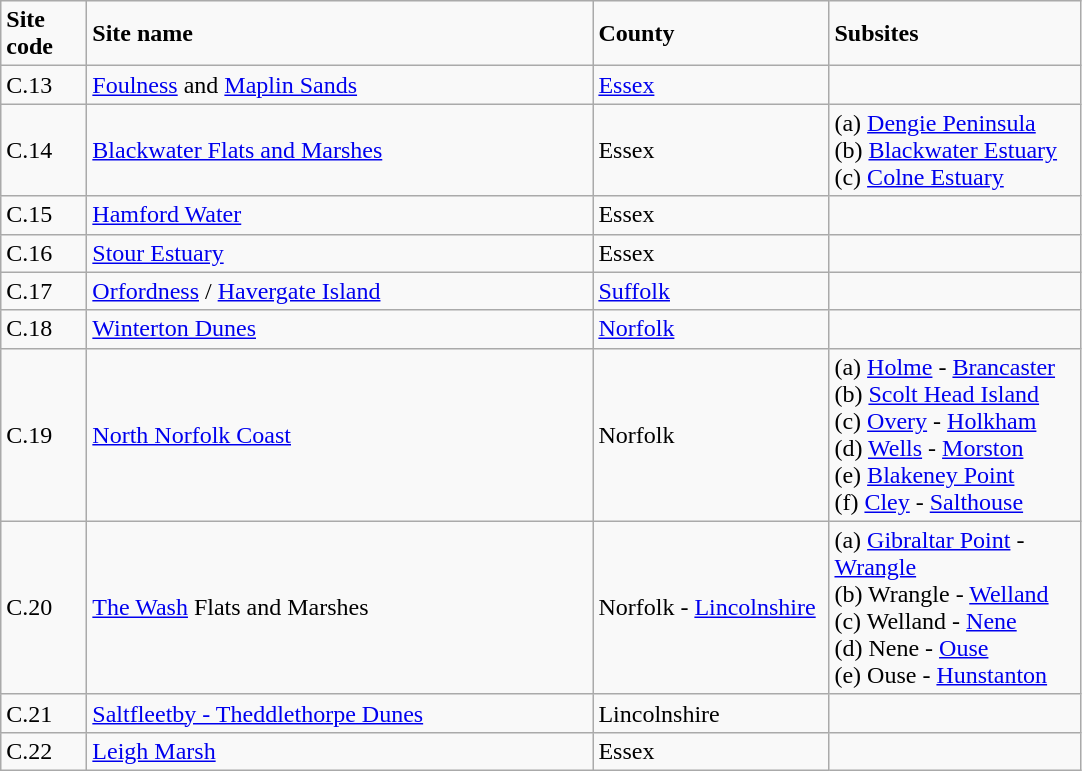<table class="wikitable">
<tr>
<td style="width:50px"><strong>Site code</strong></td>
<td style="width:330px"><strong>Site name</strong></td>
<td style="width:150px"><strong>County</strong></td>
<td style="width:160px"><strong>Subsites</strong></td>
</tr>
<tr>
<td>C.13</td>
<td><a href='#'>Foulness</a> and <a href='#'>Maplin Sands</a></td>
<td><a href='#'>Essex</a></td>
</tr>
<tr>
<td>C.14</td>
<td><a href='#'>Blackwater Flats and Marshes</a></td>
<td>Essex</td>
<td>(a) <a href='#'>Dengie Peninsula</a> <br> (b) <a href='#'>Blackwater Estuary</a> <br> (c) <a href='#'>Colne Estuary</a></td>
</tr>
<tr>
<td>C.15</td>
<td><a href='#'>Hamford Water</a></td>
<td>Essex</td>
<td></td>
</tr>
<tr>
<td>C.16</td>
<td><a href='#'>Stour Estuary</a></td>
<td>Essex</td>
<td></td>
</tr>
<tr>
<td>C.17</td>
<td><a href='#'>Orfordness</a> / <a href='#'>Havergate Island</a></td>
<td><a href='#'>Suffolk</a></td>
<td></td>
</tr>
<tr>
<td>C.18</td>
<td><a href='#'>Winterton Dunes</a></td>
<td><a href='#'>Norfolk</a></td>
<td></td>
</tr>
<tr>
<td>C.19</td>
<td><a href='#'>North Norfolk Coast</a></td>
<td>Norfolk</td>
<td>(a) <a href='#'>Holme</a> - <a href='#'>Brancaster</a> <br> (b) <a href='#'>Scolt Head Island</a> <br> (c) <a href='#'>Overy</a> - <a href='#'>Holkham</a> <br> (d) <a href='#'>Wells</a> - <a href='#'>Morston</a> <br> (e) <a href='#'>Blakeney Point</a> <br> (f) <a href='#'>Cley</a> - <a href='#'>Salthouse</a></td>
</tr>
<tr>
<td>C.20</td>
<td><a href='#'>The Wash</a> Flats and Marshes</td>
<td>Norfolk - <a href='#'>Lincolnshire</a></td>
<td>(a) <a href='#'>Gibraltar Point</a> - <a href='#'>Wrangle</a> <br> (b) Wrangle - <a href='#'>Welland</a> <br> (c) Welland - <a href='#'>Nene</a> <br> (d) Nene - <a href='#'>Ouse</a> <br> (e) Ouse - <a href='#'>Hunstanton</a></td>
</tr>
<tr>
<td>C.21</td>
<td><a href='#'>Saltfleetby - Theddlethorpe Dunes</a></td>
<td>Lincolnshire</td>
<td></td>
</tr>
<tr>
<td>C.22</td>
<td><a href='#'>Leigh Marsh</a></td>
<td>Essex</td>
<td></td>
</tr>
</table>
